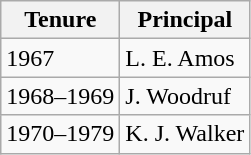<table class="wikitable sortable">
<tr>
<th>Tenure</th>
<th>Principal</th>
</tr>
<tr>
<td>1967</td>
<td>L. E. Amos</td>
</tr>
<tr>
<td>1968–1969</td>
<td>J. Woodruf</td>
</tr>
<tr>
<td>1970–1979</td>
<td>K. J. Walker</td>
</tr>
</table>
